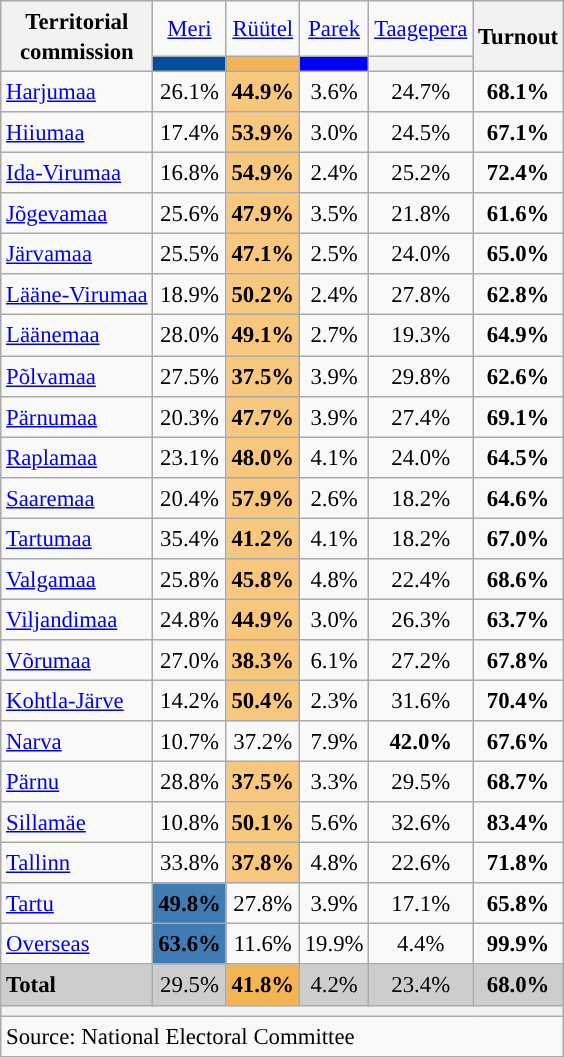<table class="wikitable sortable" style="text-align:center; font-size:95%; line-height:20px">
<tr>
<th rowspan="2">Territorial <br>commission</th>
<td><a href='#'>Meri</a></td>
<td><a href='#'>Rüütel</a></td>
<td><a href='#'>Parek</a></td>
<td><a href='#'>Taagepera</a></td>
<th rowspan="2">Turnout</th>
</tr>
<tr>
<th style="background:#014F9A"></th>
<th style="background:#F5B453"></th>
<th style="background:#0000ff"></th>
<th style="background:"></th>
</tr>
<tr>
<td align="left"><a href='#'>Harjumaa</a></td>
<td>26.1%</td>
<td style="background:#F8C77E"><strong>44.9%</strong></td>
<td>3.6%</td>
<td>24.7%</td>
<td><strong>68.1%</strong></td>
</tr>
<tr>
<td align="left"><a href='#'>Hiiumaa</a></td>
<td>17.4%</td>
<td style="background:#F8C77E"><strong>53.9%</strong></td>
<td>3.0%</td>
<td>24.5%</td>
<td><strong>67.1%</strong></td>
</tr>
<tr>
<td align="left"><a href='#'>Ida-Virumaa</a></td>
<td>16.8%</td>
<td style="background:#F8C77E"><strong>54.9%</strong></td>
<td>2.4%</td>
<td>25.2%</td>
<td><strong>72.4%</strong></td>
</tr>
<tr>
<td align="left"><a href='#'>Jõgevamaa</a></td>
<td>25.6%</td>
<td style="background:#F8C77E"><strong>47.9%</strong></td>
<td>3.5%</td>
<td>21.8%</td>
<td><strong>61.6%</strong></td>
</tr>
<tr>
<td align="left"><a href='#'>Järvamaa</a></td>
<td>25.5%</td>
<td style="background:#F8C77E"><strong>47.1%</strong></td>
<td>2.5%</td>
<td>24.0%</td>
<td><strong>65.0%</strong></td>
</tr>
<tr>
<td align="left"><a href='#'>Lääne-Virumaa</a></td>
<td>18.9%</td>
<td style="background:#F8C77E"><strong>50.2%</strong></td>
<td>2.4%</td>
<td>27.8%</td>
<td><strong>62.8%</strong></td>
</tr>
<tr>
<td align="left"><a href='#'>Läänemaa</a></td>
<td>28.0%</td>
<td style="background:#F8C77E"><strong>49.1%</strong></td>
<td>2.7%</td>
<td>19.3%</td>
<td><strong>64.9%</strong></td>
</tr>
<tr>
<td align="left"><a href='#'>Põlvamaa</a></td>
<td>27.5%</td>
<td style="background:#F8C77E"><strong>37.5%</strong></td>
<td>3.9%</td>
<td>29.8%</td>
<td><strong>62.6%</strong></td>
</tr>
<tr>
<td align="left"><a href='#'>Pärnumaa</a></td>
<td>20.3%</td>
<td style="background:#F8C77E"><strong>47.7%</strong></td>
<td>3.9%</td>
<td>27.4%</td>
<td><strong>69.1%</strong></td>
</tr>
<tr>
<td align="left"><a href='#'>Raplamaa</a></td>
<td>23.1%</td>
<td style="background:#F8C77E"><strong>48.0%</strong></td>
<td>4.1%</td>
<td>24.0%</td>
<td><strong>64.5%</strong></td>
</tr>
<tr>
<td align="left"><a href='#'>Saaremaa</a></td>
<td>20.4%</td>
<td style="background:#F8C77E"><strong>57.9%</strong></td>
<td>2.6%</td>
<td>18.2%</td>
<td><strong>64.6%</strong></td>
</tr>
<tr>
<td align="left"><a href='#'>Tartumaa</a></td>
<td>35.4%</td>
<td style="background:#F8C77E"><strong>41.2%</strong></td>
<td>4.1%</td>
<td>18.2%</td>
<td><strong>67.0%</strong></td>
</tr>
<tr>
<td align="left"><a href='#'>Valgamaa</a></td>
<td>25.8%</td>
<td style="background:#F8C77E"><strong>45.8%</strong></td>
<td>4.8%</td>
<td>22.4%</td>
<td><strong>68.6%</strong></td>
</tr>
<tr>
<td align="left"><a href='#'>Viljandimaa</a></td>
<td>24.8%</td>
<td style="background:#F8C77E"><strong>44.9%</strong></td>
<td>3.0%</td>
<td>26.3%</td>
<td><strong>63.7%</strong></td>
</tr>
<tr>
<td align="left"><a href='#'>Võrumaa</a></td>
<td>27.0%</td>
<td style="background:#F8C77E"><strong>38.3%</strong></td>
<td>6.1%</td>
<td>27.2%</td>
<td><strong>67.8%</strong></td>
</tr>
<tr>
<td align="left"><a href='#'>Kohtla-Järve</a></td>
<td>14.2%</td>
<td style="background:#F8C77E"><strong>50.4%</strong></td>
<td>2.3%</td>
<td>31.6%</td>
<td><strong>70.4%</strong></td>
</tr>
<tr>
<td align="left"><a href='#'>Narva</a></td>
<td>10.7%</td>
<td>37.2%</td>
<td>7.9%</td>
<td style="background:"><strong>42.0%</strong></td>
<td><strong>67.6%</strong></td>
</tr>
<tr>
<td align="left"><a href='#'>Pärnu</a></td>
<td>28.8%</td>
<td style="background:#F8C77E"><strong>37.5%</strong></td>
<td>3.3%</td>
<td>29.5%</td>
<td><strong>68.7%</strong></td>
</tr>
<tr>
<td align="left"><a href='#'>Sillamäe</a></td>
<td>10.8%</td>
<td style="background:#F8C77E"><strong>50.1%</strong></td>
<td>5.6%</td>
<td>32.6%</td>
<td><strong>83.4%</strong></td>
</tr>
<tr>
<td align="left"><a href='#'>Tallinn</a></td>
<td>33.8%</td>
<td style="background:#F8C77E"><strong>37.8%</strong></td>
<td>4.8%</td>
<td>22.6%</td>
<td><strong>71.8%</strong></td>
</tr>
<tr>
<td align="left"><a href='#'>Tartu</a></td>
<td style="background:#417BB3"><strong>49.8%</strong></td>
<td>27.8%</td>
<td>3.9%</td>
<td>17.1%</td>
<td><strong>65.8%</strong></td>
</tr>
<tr>
<td align="left"><a href='#'>Overseas</a></td>
<td style="background:#417BB3"><strong>63.6%</strong></td>
<td>11.6%</td>
<td>19.9%</td>
<td>4.4%</td>
<td><strong>99.9%</strong></td>
</tr>
<tr style="background:#CDCDCD">
<td align="left"><strong>Total</strong></td>
<td>29.5%</td>
<td style="background:#F5B453"><strong>41.8%</strong></td>
<td>4.2%</td>
<td>23.4%</td>
<td><strong>68.0%</strong></td>
</tr>
<tr>
<th colspan="10"></th>
</tr>
<tr>
<th colspan="10" style="text-align:left; font-weight:normal; background:#F9F9F9">Source: National Electoral Committee</th>
</tr>
</table>
